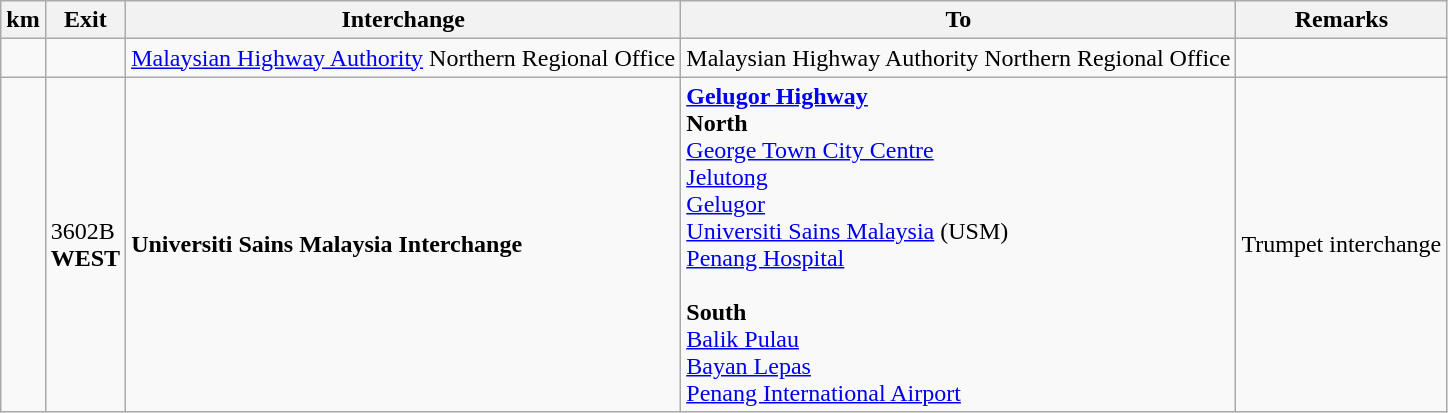<table class=wikitable>
<tr>
<th>km</th>
<th>Exit</th>
<th>Interchange</th>
<th>To</th>
<th>Remarks</th>
</tr>
<tr>
<td></td>
<td></td>
<td><a href='#'>Malaysian Highway Authority</a> Northern Regional Office</td>
<td>Malaysian Highway Authority Northern Regional Office</td>
<td></td>
</tr>
<tr>
<td></td>
<td>3602B<br><strong>WEST</strong></td>
<td><strong>Universiti Sains Malaysia Interchange</strong></td>
<td> <strong><a href='#'>Gelugor Highway</a></strong><br><strong>North</strong><br><a href='#'>George Town City Centre</a><br><a href='#'>Jelutong</a><br><a href='#'>Gelugor</a><br><a href='#'>Universiti Sains Malaysia</a> (USM) <br><a href='#'>Penang Hospital</a> <br><br><strong>South</strong><br><a href='#'>Balik Pulau</a><br><a href='#'>Bayan Lepas</a><br><a href='#'>Penang International Airport</a> </td>
<td>Trumpet interchange</td>
</tr>
</table>
